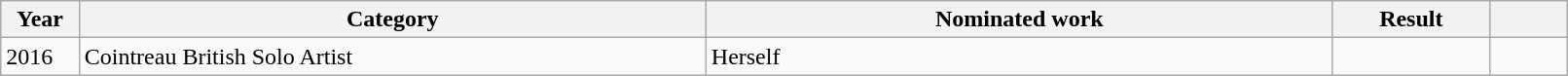<table class="wikitable" style="width:85%;">
<tr>
<th width=5%>Year</th>
<th style="width:40%;">Category</th>
<th style="width:40%;">Nominated work</th>
<th style="width:10%;">Result</th>
<th width=5%></th>
</tr>
<tr>
<td>2016</td>
<td>Cointreau British Solo Artist</td>
<td>Herself</td>
<td></td>
<td></td>
</tr>
</table>
